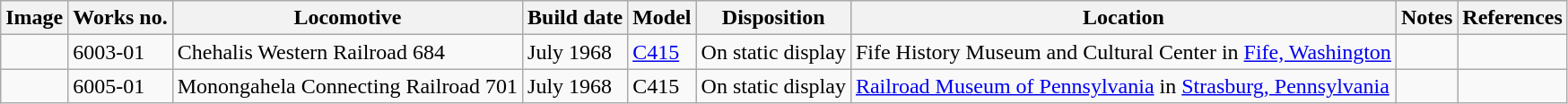<table class="wikitable">
<tr>
<th>Image</th>
<th>Works no.</th>
<th>Locomotive</th>
<th>Build date</th>
<th>Model</th>
<th>Disposition</th>
<th>Location</th>
<th>Notes</th>
<th>References</th>
</tr>
<tr>
<td></td>
<td>6003-01</td>
<td>Chehalis Western Railroad 684</td>
<td>July 1968</td>
<td><a href='#'>C415</a></td>
<td>On static display</td>
<td>Fife History Museum and Cultural Center in <a href='#'>Fife, Washington</a></td>
<td></td>
<td></td>
</tr>
<tr>
<td></td>
<td>6005-01</td>
<td>Monongahela Connecting Railroad 701</td>
<td>July 1968</td>
<td>C415</td>
<td>On static display</td>
<td><a href='#'>Railroad Museum of Pennsylvania</a> in <a href='#'>Strasburg, Pennsylvania</a></td>
<td></td>
<td></td>
</tr>
</table>
